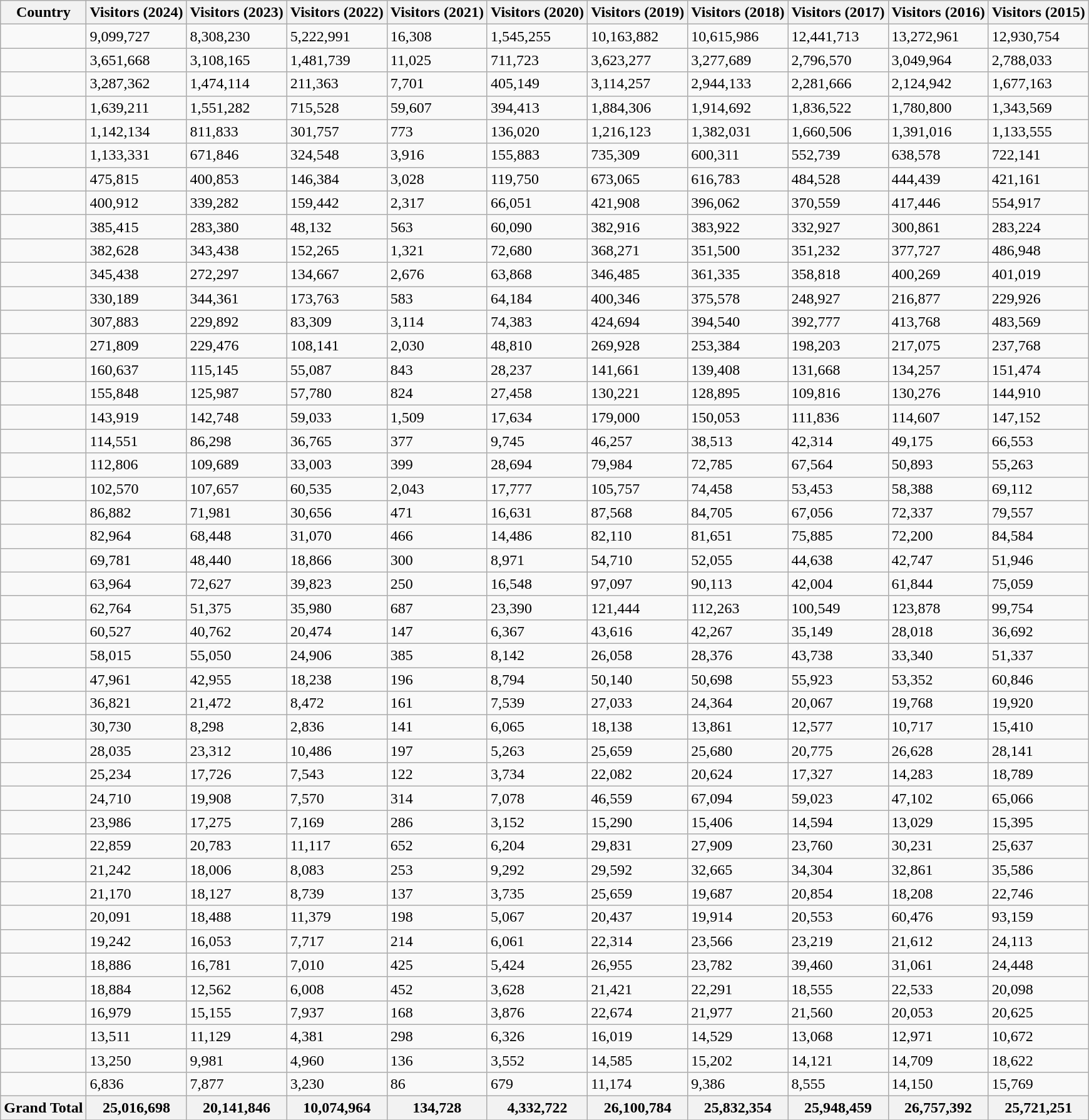<table class="wikitable sortable static-row-numbers static-row-header-hash">
<tr>
<th>Country</th>
<th>Visitors (2024)</th>
<th>Visitors (2023)</th>
<th>Visitors (2022)</th>
<th>Visitors (2021)</th>
<th>Visitors (2020)</th>
<th>Visitors (2019)</th>
<th>Visitors (2018)</th>
<th>Visitors (2017)</th>
<th>Visitors (2016)</th>
<th>Visitors (2015)</th>
</tr>
<tr>
<td></td>
<td>9,099,727</td>
<td>8,308,230</td>
<td>5,222,991</td>
<td>16,308</td>
<td>1,545,255</td>
<td>10,163,882</td>
<td>10,615,986</td>
<td>12,441,713</td>
<td>13,272,961</td>
<td>12,930,754</td>
</tr>
<tr>
<td></td>
<td>3,651,668</td>
<td>3,108,165</td>
<td>1,481,739</td>
<td>11,025</td>
<td>711,723</td>
<td>3,623,277</td>
<td>3,277,689</td>
<td>2,796,570</td>
<td>3,049,964</td>
<td>2,788,033</td>
</tr>
<tr>
<td></td>
<td>3,287,362</td>
<td>1,474,114</td>
<td>211,363</td>
<td>7,701</td>
<td>405,149</td>
<td>3,114,257</td>
<td>2,944,133</td>
<td>2,281,666</td>
<td>2,124,942</td>
<td>1,677,163</td>
</tr>
<tr>
<td></td>
<td>1,639,211</td>
<td>1,551,282</td>
<td>715,528</td>
<td>59,607</td>
<td>394,413</td>
<td>1,884,306</td>
<td>1,914,692</td>
<td>1,836,522</td>
<td>1,780,800</td>
<td>1,343,569</td>
</tr>
<tr>
<td></td>
<td>1,142,134</td>
<td>811,833</td>
<td>301,757</td>
<td>773</td>
<td>136,020</td>
<td>1,216,123</td>
<td>1,382,031</td>
<td>1,660,506</td>
<td>1,391,016</td>
<td>1,133,555</td>
</tr>
<tr>
<td></td>
<td>1,133,331</td>
<td>671,846</td>
<td>324,548</td>
<td>3,916</td>
<td>155,883</td>
<td>735,309</td>
<td>600,311</td>
<td>552,739</td>
<td>638,578</td>
<td>722,141</td>
</tr>
<tr>
<td></td>
<td>475,815</td>
<td>400,853</td>
<td>146,384</td>
<td>3,028</td>
<td>119,750</td>
<td>673,065</td>
<td>616,783</td>
<td>484,528</td>
<td>444,439</td>
<td>421,161</td>
</tr>
<tr>
<td></td>
<td>400,912</td>
<td>339,282</td>
<td>159,442</td>
<td>2,317</td>
<td>66,051</td>
<td>421,908</td>
<td>396,062</td>
<td>370,559</td>
<td>417,446</td>
<td>554,917</td>
</tr>
<tr>
<td></td>
<td>385,415</td>
<td>283,380</td>
<td>48,132</td>
<td>563</td>
<td>60,090</td>
<td>382,916</td>
<td>383,922</td>
<td>332,927</td>
<td>300,861</td>
<td>283,224</td>
</tr>
<tr>
<td></td>
<td>382,628</td>
<td>343,438</td>
<td>152,265</td>
<td>1,321</td>
<td>72,680</td>
<td>368,271</td>
<td>351,500</td>
<td>351,232</td>
<td>377,727</td>
<td>486,948</td>
</tr>
<tr>
<td></td>
<td>345,438</td>
<td>272,297</td>
<td>134,667</td>
<td>2,676</td>
<td>63,868</td>
<td>346,485</td>
<td>361,335</td>
<td>358,818</td>
<td>400,269</td>
<td>401,019</td>
</tr>
<tr>
<td></td>
<td>330,189</td>
<td>344,361</td>
<td>173,763</td>
<td>583</td>
<td>64,184</td>
<td>400,346</td>
<td>375,578</td>
<td>248,927</td>
<td>216,877</td>
<td>229,926</td>
</tr>
<tr>
<td></td>
<td>307,883</td>
<td>229,892</td>
<td>83,309</td>
<td>3,114</td>
<td>74,383</td>
<td>424,694</td>
<td>394,540</td>
<td>392,777</td>
<td>413,768</td>
<td>483,569</td>
</tr>
<tr>
<td></td>
<td>271,809</td>
<td>229,476</td>
<td>108,141</td>
<td>2,030</td>
<td>48,810</td>
<td>269,928</td>
<td>253,384</td>
<td>198,203</td>
<td>217,075</td>
<td>237,768</td>
</tr>
<tr>
<td></td>
<td>160,637</td>
<td>115,145</td>
<td>55,087</td>
<td>843</td>
<td>28,237</td>
<td>141,661</td>
<td>139,408</td>
<td>131,668</td>
<td>134,257</td>
<td>151,474</td>
</tr>
<tr>
<td></td>
<td>155,848</td>
<td>125,987</td>
<td>57,780</td>
<td>824</td>
<td>27,458</td>
<td>130,221</td>
<td>128,895</td>
<td>109,816</td>
<td>130,276</td>
<td>144,910</td>
</tr>
<tr>
<td></td>
<td>143,919</td>
<td>142,748</td>
<td>59,033</td>
<td>1,509</td>
<td>17,634</td>
<td>179,000</td>
<td>150,053</td>
<td>111,836</td>
<td>114,607</td>
<td>147,152</td>
</tr>
<tr>
<td></td>
<td>114,551</td>
<td>86,298</td>
<td>36,765</td>
<td>377</td>
<td>9,745</td>
<td>46,257</td>
<td>38,513</td>
<td>42,314</td>
<td>49,175</td>
<td>66,553</td>
</tr>
<tr>
<td></td>
<td>112,806</td>
<td>109,689</td>
<td>33,003</td>
<td>399</td>
<td>28,694</td>
<td>79,984</td>
<td>72,785</td>
<td>67,564</td>
<td>50,893</td>
<td>55,263</td>
</tr>
<tr>
<td></td>
<td>102,570</td>
<td>107,657</td>
<td>60,535</td>
<td>2,043</td>
<td>17,777</td>
<td>105,757</td>
<td>74,458</td>
<td>53,453</td>
<td>58,388</td>
<td>69,112</td>
</tr>
<tr>
<td></td>
<td>86,882</td>
<td>71,981</td>
<td>30,656</td>
<td>471</td>
<td>16,631</td>
<td>87,568</td>
<td>84,705</td>
<td>67,056</td>
<td>72,337</td>
<td>79,557</td>
</tr>
<tr>
<td></td>
<td>82,964</td>
<td>68,448</td>
<td>31,070</td>
<td>466</td>
<td>14,486</td>
<td>82,110</td>
<td>81,651</td>
<td>75,885</td>
<td>72,200</td>
<td>84,584</td>
</tr>
<tr>
<td></td>
<td>69,781</td>
<td>48,440</td>
<td>18,866</td>
<td>300</td>
<td>8,971</td>
<td>54,710</td>
<td>52,055</td>
<td>44,638</td>
<td>42,747</td>
<td>51,946</td>
</tr>
<tr>
<td></td>
<td>63,964</td>
<td>72,627</td>
<td>39,823</td>
<td>250</td>
<td>16,548</td>
<td>97,097</td>
<td>90,113</td>
<td>42,004</td>
<td>61,844</td>
<td>75,059</td>
</tr>
<tr>
<td></td>
<td>62,764</td>
<td>51,375</td>
<td>35,980</td>
<td>687</td>
<td>23,390</td>
<td>121,444</td>
<td>112,263</td>
<td>100,549</td>
<td>123,878</td>
<td>99,754</td>
</tr>
<tr>
<td></td>
<td>60,527</td>
<td>40,762</td>
<td>20,474</td>
<td>147</td>
<td>6,367</td>
<td>43,616</td>
<td>42,267</td>
<td>35,149</td>
<td>28,018</td>
<td>36,692</td>
</tr>
<tr>
<td></td>
<td>58,015</td>
<td>55,050</td>
<td>24,906</td>
<td>385</td>
<td>8,142</td>
<td>26,058</td>
<td>28,376</td>
<td>43,738</td>
<td>33,340</td>
<td>51,337</td>
</tr>
<tr>
<td></td>
<td>47,961</td>
<td>42,955</td>
<td>18,238</td>
<td>196</td>
<td>8,794</td>
<td>50,140</td>
<td>50,698</td>
<td>55,923</td>
<td>53,352</td>
<td>60,846</td>
</tr>
<tr>
<td></td>
<td>36,821</td>
<td>21,472</td>
<td>8,472</td>
<td>161</td>
<td>7,539</td>
<td>27,033</td>
<td>24,364</td>
<td>20,067</td>
<td>19,768</td>
<td>19,920</td>
</tr>
<tr>
<td></td>
<td>30,730</td>
<td>8,298</td>
<td>2,836</td>
<td>141</td>
<td>6,065</td>
<td>18,138</td>
<td>13,861</td>
<td>12,577</td>
<td>10,717</td>
<td>15,410</td>
</tr>
<tr>
<td></td>
<td>28,035</td>
<td>23,312</td>
<td>10,486</td>
<td>197</td>
<td>5,263</td>
<td>25,659</td>
<td>25,680</td>
<td>20,775</td>
<td>26,628</td>
<td>28,141</td>
</tr>
<tr>
<td></td>
<td>25,234</td>
<td>17,726</td>
<td>7,543</td>
<td>122</td>
<td>3,734</td>
<td>22,082</td>
<td>20,624</td>
<td>17,327</td>
<td>14,283</td>
<td>18,789</td>
</tr>
<tr>
<td></td>
<td>24,710</td>
<td>19,908</td>
<td>7,570</td>
<td>314</td>
<td>7,078</td>
<td>46,559</td>
<td>67,094</td>
<td>59,023</td>
<td>47,102</td>
<td>65,066</td>
</tr>
<tr>
<td></td>
<td>23,986</td>
<td>17,275</td>
<td>7,169</td>
<td>286</td>
<td>3,152</td>
<td>15,290</td>
<td>15,406</td>
<td>14,594</td>
<td>13,029</td>
<td>15,395</td>
</tr>
<tr>
<td></td>
<td>22,859</td>
<td>20,783</td>
<td>11,117</td>
<td>652</td>
<td>6,204</td>
<td>29,831</td>
<td>27,909</td>
<td>23,760</td>
<td>30,231</td>
<td>25,637</td>
</tr>
<tr>
<td></td>
<td>21,242</td>
<td>18,006</td>
<td>8,083</td>
<td>253</td>
<td>9,292</td>
<td>29,592</td>
<td>32,665</td>
<td>34,304</td>
<td>32,861</td>
<td>35,586</td>
</tr>
<tr>
<td></td>
<td>21,170</td>
<td>18,127</td>
<td>8,739</td>
<td>137</td>
<td>3,735</td>
<td>25,659</td>
<td>19,687</td>
<td>20,854</td>
<td>18,208</td>
<td>22,746</td>
</tr>
<tr>
<td></td>
<td>20,091</td>
<td>18,488</td>
<td>11,379</td>
<td>198</td>
<td>5,067</td>
<td>20,437</td>
<td>19,914</td>
<td>20,553</td>
<td>60,476</td>
<td>93,159</td>
</tr>
<tr>
<td></td>
<td>19,242</td>
<td>16,053</td>
<td>7,717</td>
<td>214</td>
<td>6,061</td>
<td>22,314</td>
<td>23,566</td>
<td>23,219</td>
<td>21,612</td>
<td>24,113</td>
</tr>
<tr>
<td></td>
<td>18,886</td>
<td>16,781</td>
<td>7,010</td>
<td>425</td>
<td>5,424</td>
<td>26,955</td>
<td>23,782</td>
<td>39,460</td>
<td>31,061</td>
<td>24,448</td>
</tr>
<tr>
<td></td>
<td>18,884</td>
<td>12,562</td>
<td>6,008</td>
<td>452</td>
<td>3,628</td>
<td>21,421</td>
<td>22,291</td>
<td>18,555</td>
<td>22,533</td>
<td>20,098</td>
</tr>
<tr>
<td></td>
<td>16,979</td>
<td>15,155</td>
<td>7,937</td>
<td>168</td>
<td>3,876</td>
<td>22,674</td>
<td>21,977</td>
<td>21,560</td>
<td>20,053</td>
<td>20,625</td>
</tr>
<tr>
<td></td>
<td>13,511</td>
<td>11,129</td>
<td>4,381</td>
<td>298</td>
<td>6,326</td>
<td>16,019</td>
<td>14,529</td>
<td>13,068</td>
<td>12,971</td>
<td>10,672</td>
</tr>
<tr>
<td></td>
<td>13,250</td>
<td>9,981</td>
<td>4,960</td>
<td>136</td>
<td>3,552</td>
<td>14,585</td>
<td>15,202</td>
<td>14,121</td>
<td>14,709</td>
<td>18,622</td>
</tr>
<tr>
<td></td>
<td>6,836</td>
<td>7,877</td>
<td>3,230</td>
<td>86</td>
<td>679</td>
<td>11,174</td>
<td>9,386</td>
<td>8,555</td>
<td>14,150</td>
<td>15,769</td>
</tr>
<tr>
<th>Grand Total</th>
<th>25,016,698</th>
<th>20,141,846</th>
<th>10,074,964</th>
<th>134,728</th>
<th>4,332,722</th>
<th>26,100,784</th>
<th>25,832,354</th>
<th>25,948,459</th>
<th>26,757,392</th>
<th>25,721,251</th>
</tr>
<tr>
</tr>
</table>
